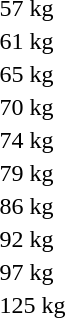<table>
<tr>
<td>57 kg<br></td>
<td></td>
<td></td>
<td></td>
</tr>
<tr>
<td>61 kg<br></td>
<td></td>
<td></td>
<td></td>
</tr>
<tr>
<td>65 kg<br></td>
<td></td>
<td></td>
<td></td>
</tr>
<tr>
<td>70 kg<br></td>
<td></td>
<td></td>
<td></td>
</tr>
<tr>
<td>74 kg<br></td>
<td></td>
<td></td>
<td></td>
</tr>
<tr>
<td>79 kg<br></td>
<td></td>
<td></td>
<td></td>
</tr>
<tr>
<td>86 kg<br></td>
<td></td>
<td></td>
<td></td>
</tr>
<tr>
<td>92 kg<br></td>
<td></td>
<td></td>
<td></td>
</tr>
<tr>
<td rowspan=2>97 kg<br></td>
<td rowspan=2></td>
<td rowspan=2></td>
<td></td>
</tr>
<tr>
<td></td>
</tr>
<tr>
<td>125 kg<br></td>
<td></td>
<td></td>
<td></td>
</tr>
</table>
